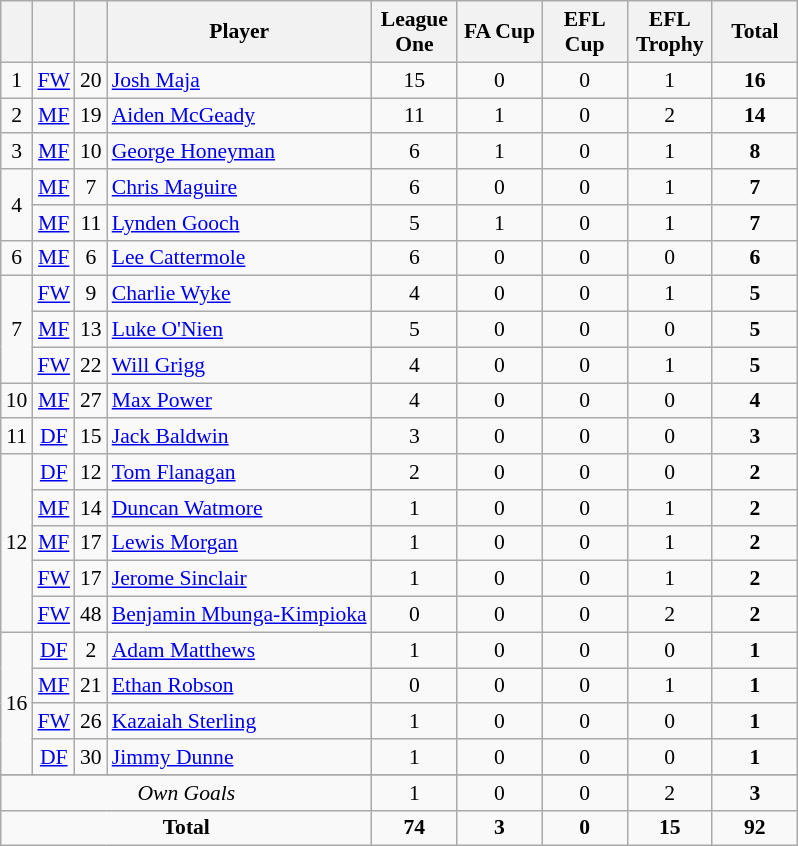<table class="wikitable sortable" style="font-size: 90%; text-align: center">
<tr>
<th width=10></th>
<th width=10></th>
<th width=10></th>
<th width=170>Player</th>
<th width=50>League One</th>
<th width=50>FA Cup</th>
<th width=50>EFL Cup</th>
<th width=50>EFL Trophy</th>
<th width=50>Total</th>
</tr>
<tr>
<td>1</td>
<td><a href='#'>FW</a></td>
<td>20</td>
<td align=left> <a href='#'>Josh Maja</a></td>
<td>15</td>
<td>0</td>
<td>0</td>
<td>1</td>
<td><strong>16</strong></td>
</tr>
<tr>
<td>2</td>
<td><a href='#'>MF</a></td>
<td>19</td>
<td align=left> <a href='#'>Aiden McGeady</a></td>
<td>11</td>
<td>1</td>
<td>0</td>
<td>2</td>
<td><strong>14</strong></td>
</tr>
<tr>
<td>3</td>
<td><a href='#'>MF</a></td>
<td>10</td>
<td align=left> <a href='#'>George Honeyman</a></td>
<td>6</td>
<td>1</td>
<td>0</td>
<td>1</td>
<td><strong>8</strong></td>
</tr>
<tr>
<td rowspan="2">4</td>
<td><a href='#'>MF</a></td>
<td>7</td>
<td align=left> <a href='#'>Chris Maguire</a></td>
<td>6</td>
<td>0</td>
<td>0</td>
<td>1</td>
<td><strong>7</strong></td>
</tr>
<tr>
<td><a href='#'>MF</a></td>
<td>11</td>
<td align=left> <a href='#'>Lynden Gooch</a></td>
<td>5</td>
<td>1</td>
<td>0</td>
<td>1</td>
<td><strong>7</strong></td>
</tr>
<tr>
<td>6</td>
<td><a href='#'>MF</a></td>
<td>6</td>
<td align=left> <a href='#'>Lee Cattermole</a></td>
<td>6</td>
<td>0</td>
<td>0</td>
<td>0</td>
<td><strong>6</strong></td>
</tr>
<tr>
<td rowspan="3">7</td>
<td><a href='#'>FW</a></td>
<td>9</td>
<td align=left> <a href='#'>Charlie Wyke</a></td>
<td>4</td>
<td>0</td>
<td>0</td>
<td>1</td>
<td><strong>5</strong></td>
</tr>
<tr>
<td><a href='#'>MF</a></td>
<td>13</td>
<td align=left> <a href='#'>Luke O'Nien</a></td>
<td>5</td>
<td>0</td>
<td>0</td>
<td>0</td>
<td><strong>5</strong></td>
</tr>
<tr>
<td><a href='#'>FW</a></td>
<td>22</td>
<td align=left> <a href='#'>Will Grigg</a></td>
<td>4</td>
<td>0</td>
<td>0</td>
<td>1</td>
<td><strong>5</strong></td>
</tr>
<tr>
<td>10</td>
<td><a href='#'>MF</a></td>
<td>27</td>
<td align=left> <a href='#'>Max Power</a></td>
<td>4</td>
<td>0</td>
<td>0</td>
<td>0</td>
<td><strong>4</strong></td>
</tr>
<tr>
<td>11</td>
<td><a href='#'>DF</a></td>
<td>15</td>
<td align=left> <a href='#'>Jack Baldwin</a></td>
<td>3</td>
<td>0</td>
<td>0</td>
<td>0</td>
<td><strong>3</strong></td>
</tr>
<tr>
<td rowspan="5">12</td>
<td><a href='#'>DF</a></td>
<td>12</td>
<td align=left> <a href='#'>Tom Flanagan</a></td>
<td>2</td>
<td>0</td>
<td>0</td>
<td>0</td>
<td><strong>2</strong></td>
</tr>
<tr>
<td><a href='#'>MF</a></td>
<td>14</td>
<td align=left> <a href='#'>Duncan Watmore</a></td>
<td>1</td>
<td>0</td>
<td>0</td>
<td>1</td>
<td><strong>2</strong></td>
</tr>
<tr>
<td><a href='#'>MF</a></td>
<td>17</td>
<td align=left> <a href='#'>Lewis Morgan</a></td>
<td>1</td>
<td>0</td>
<td>0</td>
<td>1</td>
<td><strong>2</strong></td>
</tr>
<tr>
<td><a href='#'>FW</a></td>
<td>17</td>
<td align=left> <a href='#'>Jerome Sinclair</a></td>
<td>1</td>
<td>0</td>
<td>0</td>
<td>1</td>
<td><strong>2</strong></td>
</tr>
<tr>
<td><a href='#'>FW</a></td>
<td>48</td>
<td align=left> <a href='#'>Benjamin Mbunga-Kimpioka</a></td>
<td>0</td>
<td>0</td>
<td>0</td>
<td>2</td>
<td><strong>2</strong></td>
</tr>
<tr>
<td rowspan="4">16</td>
<td><a href='#'>DF</a></td>
<td>2</td>
<td align=left> <a href='#'>Adam Matthews</a></td>
<td>1</td>
<td>0</td>
<td>0</td>
<td>0</td>
<td><strong>1</strong></td>
</tr>
<tr>
<td><a href='#'>MF</a></td>
<td>21</td>
<td align=left> <a href='#'>Ethan Robson</a></td>
<td>0</td>
<td>0</td>
<td>0</td>
<td>1</td>
<td><strong>1</strong></td>
</tr>
<tr>
<td><a href='#'>FW</a></td>
<td>26</td>
<td align=left> <a href='#'>Kazaiah Sterling</a></td>
<td>1</td>
<td>0</td>
<td>0</td>
<td>0</td>
<td><strong>1</strong></td>
</tr>
<tr>
<td><a href='#'>DF</a></td>
<td>30</td>
<td align=left> <a href='#'>Jimmy Dunne</a></td>
<td>1</td>
<td>0</td>
<td>0</td>
<td>0</td>
<td><strong>1</strong></td>
</tr>
<tr>
</tr>
<tr class="sortbottom">
<td colspan="4"><em>Own Goals</em></td>
<td>1</td>
<td>0</td>
<td>0</td>
<td>2</td>
<td><strong>3</strong></td>
</tr>
<tr class="sortbottom">
<td colspan="4"><strong>Total</strong></td>
<td><strong>74</strong></td>
<td><strong>3</strong></td>
<td><strong>0</strong></td>
<td><strong>15</strong></td>
<td><strong>92</strong></td>
</tr>
</table>
